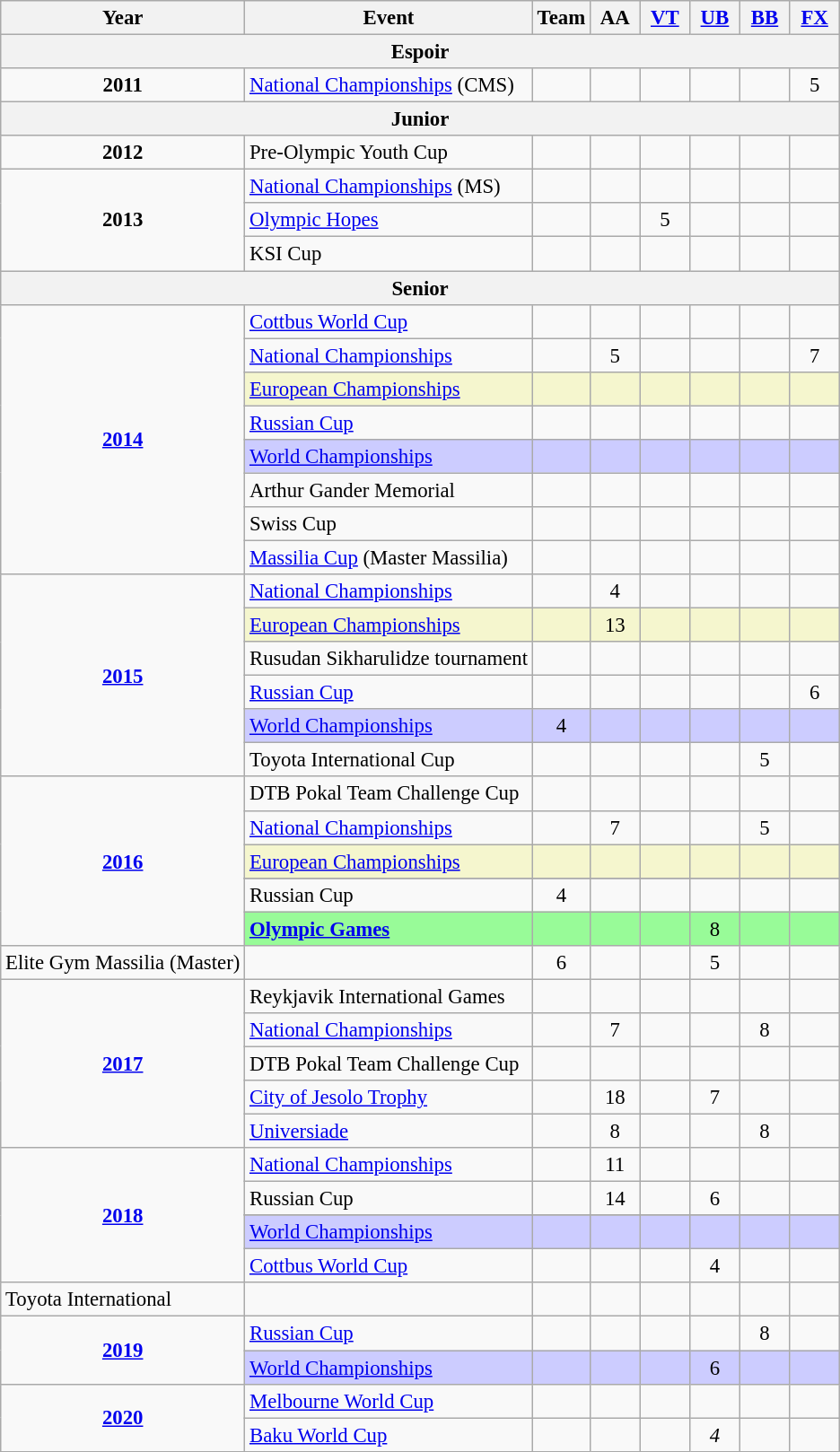<table class="wikitable" style="text-align:center; font-size:95%;">
<tr>
<th align=center>Year</th>
<th align=center>Event</th>
<th style="width:30px;">Team</th>
<th style="width:30px;">AA</th>
<th style="width:30px;"><a href='#'>VT</a></th>
<th style="width:30px;"><a href='#'>UB</a></th>
<th style="width:30px;"><a href='#'>BB</a></th>
<th style="width:30px;"><a href='#'>FX</a></th>
</tr>
<tr>
<th colspan="8"><strong>Espoir</strong></th>
</tr>
<tr>
<td rowspan="1"><strong>2011</strong></td>
<td align=left><a href='#'>National Championships</a> (CMS)</td>
<td></td>
<td></td>
<td></td>
<td></td>
<td></td>
<td>5</td>
</tr>
<tr>
<th colspan="8"><strong>Junior</strong></th>
</tr>
<tr>
<td rowspan="1"><strong>2012</strong></td>
<td align=left>Pre-Olympic Youth Cup</td>
<td></td>
<td></td>
<td></td>
<td></td>
<td></td>
<td></td>
</tr>
<tr>
<td rowspan="3"><strong>2013</strong></td>
<td align=left><a href='#'>National Championships</a> (MS)</td>
<td></td>
<td></td>
<td></td>
<td></td>
<td></td>
<td></td>
</tr>
<tr>
<td align=left><a href='#'>Olympic Hopes</a></td>
<td></td>
<td></td>
<td>5</td>
<td></td>
<td></td>
<td></td>
</tr>
<tr>
<td align=left>KSI Cup</td>
<td></td>
<td></td>
<td></td>
<td></td>
<td></td>
<td></td>
</tr>
<tr>
<th colspan="8"><strong>Senior</strong></th>
</tr>
<tr>
<td rowspan="8"><strong><a href='#'>2014</a></strong></td>
<td align=left><a href='#'>Cottbus World Cup</a></td>
<td></td>
<td></td>
<td></td>
<td></td>
<td></td>
<td></td>
</tr>
<tr>
<td align=left><a href='#'>National Championships</a></td>
<td></td>
<td>5</td>
<td></td>
<td></td>
<td></td>
<td>7</td>
</tr>
<tr bgcolor=#F5F6CE>
<td align=left><a href='#'>European Championships</a></td>
<td></td>
<td></td>
<td></td>
<td></td>
<td></td>
<td></td>
</tr>
<tr>
<td align=left><a href='#'>Russian Cup</a></td>
<td></td>
<td></td>
<td></td>
<td></td>
<td></td>
<td></td>
</tr>
<tr bgcolor=#CCCCFF>
<td align=left><a href='#'>World Championships</a></td>
<td></td>
<td></td>
<td></td>
<td></td>
<td></td>
<td></td>
</tr>
<tr>
<td align=left>Arthur Gander Memorial</td>
<td></td>
<td></td>
<td></td>
<td></td>
<td></td>
<td></td>
</tr>
<tr>
<td align=left>Swiss Cup</td>
<td></td>
<td></td>
<td></td>
<td></td>
<td></td>
<td></td>
</tr>
<tr>
<td align=left><a href='#'>Massilia Cup</a> (Master Massilia)</td>
<td></td>
<td></td>
<td></td>
<td></td>
<td></td>
<td></td>
</tr>
<tr>
<td rowspan="6"><strong><a href='#'>2015</a></strong></td>
<td align=left><a href='#'>National Championships</a></td>
<td></td>
<td>4</td>
<td></td>
<td></td>
<td></td>
<td></td>
</tr>
<tr bgcolor=#F5F6CE>
<td align=left><a href='#'>European Championships</a></td>
<td></td>
<td>13</td>
<td></td>
<td></td>
<td></td>
<td></td>
</tr>
<tr>
<td align=left>Rusudan Sikharulidze tournament</td>
<td></td>
<td></td>
<td></td>
<td></td>
<td></td>
<td></td>
</tr>
<tr>
<td align=left><a href='#'>Russian Cup</a></td>
<td></td>
<td></td>
<td></td>
<td></td>
<td></td>
<td>6</td>
</tr>
<tr bgcolor=#CCCCFF>
<td align=left><a href='#'>World Championships</a></td>
<td>4</td>
<td></td>
<td></td>
<td></td>
<td></td>
<td></td>
</tr>
<tr>
<td align=left>Toyota International Cup</td>
<td></td>
<td></td>
<td></td>
<td></td>
<td>5</td>
<td></td>
</tr>
<tr>
<td rowspan="6"><strong><a href='#'>2016</a></strong></td>
<td align=left>DTB Pokal Team Challenge Cup</td>
<td></td>
<td></td>
<td></td>
<td></td>
<td></td>
<td></td>
</tr>
<tr>
<td align=left><a href='#'>National Championships</a></td>
<td></td>
<td>7</td>
<td></td>
<td></td>
<td>5</td>
<td></td>
</tr>
<tr bgcolor=#F5F6CE>
<td align=left><a href='#'>European Championships</a></td>
<td></td>
<td></td>
<td></td>
<td></td>
<td></td>
<td></td>
</tr>
<tr bgcolor=98FB98>
</tr>
<tr>
<td align=left>Russian Cup</td>
<td>4</td>
<td></td>
<td></td>
<td></td>
<td></td>
<td></td>
</tr>
<tr bgcolor=98FB98>
<td align=left><strong><a href='#'>Olympic Games</a></strong></td>
<td></td>
<td></td>
<td></td>
<td>8</td>
<td></td>
<td></td>
</tr>
<tr>
<td align=left>Elite Gym Massilia (Master)</td>
<td></td>
<td>6</td>
<td></td>
<td></td>
<td>5</td>
<td></td>
</tr>
<tr>
<td rowspan="5"><strong><a href='#'>2017</a></strong></td>
<td align=left>Reykjavik International Games</td>
<td></td>
<td></td>
<td></td>
<td></td>
<td></td>
<td></td>
</tr>
<tr>
<td align=left><a href='#'>National Championships</a></td>
<td></td>
<td>7</td>
<td></td>
<td></td>
<td>8</td>
<td></td>
</tr>
<tr>
<td align=left>DTB Pokal Team Challenge Cup</td>
<td></td>
<td></td>
<td></td>
<td></td>
<td></td>
<td></td>
</tr>
<tr>
<td align=left><a href='#'>City of Jesolo Trophy</a></td>
<td></td>
<td>18</td>
<td></td>
<td>7</td>
<td></td>
<td></td>
</tr>
<tr>
<td align=left><a href='#'>Universiade</a></td>
<td></td>
<td>8</td>
<td></td>
<td></td>
<td>8</td>
<td></td>
</tr>
<tr>
<td rowspan="5"><strong><a href='#'>2018</a></strong></td>
<td align=left><a href='#'>National Championships</a></td>
<td></td>
<td>11</td>
<td></td>
<td></td>
<td></td>
<td></td>
</tr>
<tr>
<td align=left>Russian Cup</td>
<td></td>
<td>14</td>
<td></td>
<td>6</td>
<td></td>
<td></td>
</tr>
<tr>
</tr>
<tr bgcolor=#CCCCFF>
<td align=left><a href='#'>World Championships</a></td>
<td></td>
<td></td>
<td></td>
<td></td>
<td></td>
<td></td>
</tr>
<tr>
<td align=left><a href='#'>Cottbus World Cup</a></td>
<td></td>
<td></td>
<td></td>
<td>4</td>
<td></td>
<td></td>
</tr>
<tr>
<td align=left>Toyota International</td>
<td></td>
<td></td>
<td></td>
<td></td>
<td></td>
<td></td>
</tr>
<tr>
<td rowspan="2"><strong><a href='#'>2019</a></strong></td>
<td align=left><a href='#'>Russian Cup</a></td>
<td></td>
<td></td>
<td></td>
<td></td>
<td>8</td>
<td></td>
</tr>
<tr bgcolor=#CCCCFF>
<td align=left><a href='#'>World Championships</a></td>
<td></td>
<td></td>
<td></td>
<td>6</td>
<td></td>
<td></td>
</tr>
<tr>
<td rowspan="2"><strong><a href='#'>2020</a></strong></td>
<td align=left><a href='#'>Melbourne World Cup</a></td>
<td></td>
<td></td>
<td></td>
<td></td>
<td></td>
<td></td>
</tr>
<tr>
<td align=left><a href='#'>Baku World Cup</a></td>
<td></td>
<td></td>
<td></td>
<td><em>4</em></td>
<td></td>
<td></td>
</tr>
</table>
